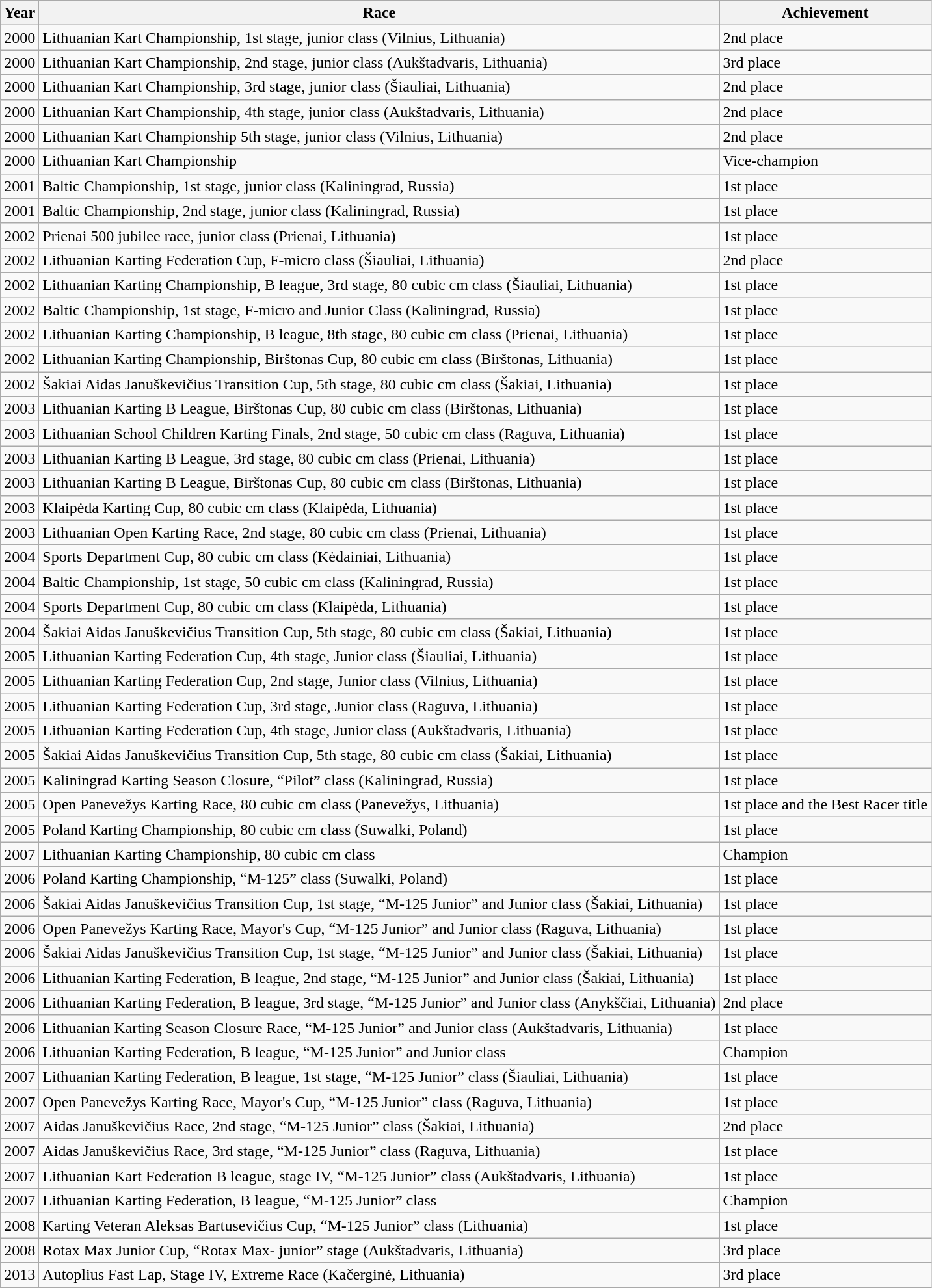<table class="wikitable">
<tr>
<th>Year</th>
<th>Race</th>
<th>Achievement</th>
</tr>
<tr>
<td>2000</td>
<td>Lithuanian Kart Championship, 1st stage, junior class (Vilnius, Lithuania)</td>
<td>2nd place</td>
</tr>
<tr>
<td>2000</td>
<td>Lithuanian Kart Championship, 2nd stage, junior class (Aukštadvaris, Lithuania)</td>
<td>3rd  place</td>
</tr>
<tr>
<td>2000</td>
<td>Lithuanian Kart Championship, 3rd  stage, junior class (Šiauliai, Lithuania)</td>
<td>2nd place</td>
</tr>
<tr>
<td>2000</td>
<td>Lithuanian Kart Championship, 4th stage, junior class (Aukštadvaris, Lithuania)</td>
<td>2nd place</td>
</tr>
<tr>
<td>2000</td>
<td>Lithuanian Kart Championship 5th stage, junior class (Vilnius, Lithuania)</td>
<td>2nd place</td>
</tr>
<tr>
<td>2000</td>
<td>Lithuanian Kart Championship</td>
<td>Vice-champion</td>
</tr>
<tr>
<td>2001</td>
<td>Baltic Championship, 1st stage, junior class (Kaliningrad, Russia)</td>
<td>1st place</td>
</tr>
<tr>
<td>2001</td>
<td>Baltic Championship, 2nd stage, junior class (Kaliningrad, Russia)</td>
<td>1st place</td>
</tr>
<tr>
<td>2002</td>
<td>Prienai 500 jubilee race, junior class (Prienai, Lithuania)</td>
<td>1st place</td>
</tr>
<tr>
<td>2002</td>
<td>Lithuanian Karting Federation Cup, F-micro class (Šiauliai, Lithuania)</td>
<td>2nd place</td>
</tr>
<tr>
<td>2002</td>
<td>Lithuanian Karting Championship, B league, 3rd stage,  80 cubic cm class (Šiauliai, Lithuania)</td>
<td>1st place</td>
</tr>
<tr>
<td>2002</td>
<td>Baltic Championship, 1st stage, F-micro and Junior Class (Kaliningrad, Russia)</td>
<td>1st place</td>
</tr>
<tr>
<td>2002</td>
<td>Lithuanian Karting Championship, B league, 8th  stage, 80 cubic cm class (Prienai, Lithuania)</td>
<td>1st place</td>
</tr>
<tr>
<td>2002</td>
<td>Lithuanian Karting Championship, Birštonas Cup, 80 cubic cm class (Birštonas, Lithuania)</td>
<td>1st place</td>
</tr>
<tr>
<td>2002</td>
<td>Šakiai Aidas Januškevičius Transition Cup, 5th stage,  80 cubic cm class (Šakiai, Lithuania)</td>
<td>1st place</td>
</tr>
<tr>
<td>2003</td>
<td>Lithuanian Karting B League, Birštonas Cup, 80 cubic cm class (Birštonas, Lithuania)</td>
<td>1st place</td>
</tr>
<tr>
<td>2003</td>
<td>Lithuanian School Children Karting Finals, 2nd stage, 50 cubic cm class (Raguva, Lithuania)</td>
<td>1st place</td>
</tr>
<tr>
<td>2003</td>
<td>Lithuanian Karting B League, 3rd stage, 80 cubic cm class (Prienai, Lithuania)</td>
<td>1st place</td>
</tr>
<tr>
<td>2003</td>
<td>Lithuanian Karting B League, Birštonas Cup, 80 cubic cm class (Birštonas, Lithuania)</td>
<td>1st place</td>
</tr>
<tr>
<td>2003</td>
<td>Klaipėda Karting Cup, 80 cubic cm class (Klaipėda, Lithuania)</td>
<td>1st place</td>
</tr>
<tr>
<td>2003</td>
<td>Lithuanian Open Karting Race, 2nd stage, 80 cubic cm class (Prienai, Lithuania)</td>
<td>1st place</td>
</tr>
<tr>
<td>2004</td>
<td>Sports Department Cup, 80 cubic cm class (Kėdainiai, Lithuania)</td>
<td>1st place</td>
</tr>
<tr>
<td>2004</td>
<td>Baltic Championship, 1st stage, 50 cubic cm class (Kaliningrad, Russia)</td>
<td>1st place</td>
</tr>
<tr>
<td>2004</td>
<td>Sports Department Cup, 80 cubic cm class (Klaipėda, Lithuania)</td>
<td>1st place</td>
</tr>
<tr>
<td>2004</td>
<td>Šakiai Aidas Januškevičius Transition Cup, 5th stage, 80 cubic cm class (Šakiai, Lithuania)</td>
<td>1st place</td>
</tr>
<tr>
<td>2005</td>
<td>Lithuanian Karting Federation Cup, 4th stage, Junior class (Šiauliai, Lithuania)</td>
<td>1st place</td>
</tr>
<tr>
<td>2005</td>
<td>Lithuanian Karting Federation Cup, 2nd stage, Junior class (Vilnius, Lithuania)</td>
<td>1st place</td>
</tr>
<tr>
<td>2005</td>
<td>Lithuanian Karting Federation Cup, 3rd stage, Junior class (Raguva, Lithuania)</td>
<td>1st place</td>
</tr>
<tr>
<td>2005</td>
<td>Lithuanian Karting Federation Cup, 4th stage, Junior class (Aukštadvaris, Lithuania)</td>
<td>1st place</td>
</tr>
<tr>
<td>2005</td>
<td>Šakiai Aidas Januškevičius Transition Cup, 5th stage, 80 cubic cm class (Šakiai, Lithuania)</td>
<td>1st place</td>
</tr>
<tr>
<td>2005</td>
<td>Kaliningrad Karting Season Closure, “Pilot” class (Kaliningrad, Russia)</td>
<td>1st place</td>
</tr>
<tr>
<td>2005</td>
<td>Open Panevežys Karting Race, 80 cubic cm class (Panevežys, Lithuania)</td>
<td>1st place and the Best Racer title</td>
</tr>
<tr>
<td>2005</td>
<td>Poland Karting Championship, 80 cubic cm class (Suwalki, Poland)</td>
<td>1st place</td>
</tr>
<tr>
<td>2007</td>
<td>Lithuanian Karting Championship, 80 cubic cm class</td>
<td>Champion</td>
</tr>
<tr>
<td>2006</td>
<td>Poland Karting Championship, “M-125” class (Suwalki, Poland)</td>
<td>1st place</td>
</tr>
<tr>
<td>2006</td>
<td>Šakiai Aidas Januškevičius Transition Cup, 1st stage, “M-125 Junior” and Junior class (Šakiai, Lithuania)</td>
<td>1st place</td>
</tr>
<tr>
<td>2006</td>
<td>Open Panevežys Karting Race, Mayor's Cup, “M-125 Junior” and Junior class (Raguva, Lithuania)</td>
<td>1st place</td>
</tr>
<tr>
<td>2006</td>
<td>Šakiai Aidas Januškevičius Transition Cup, 1st stage, “M-125 Junior” and Junior class (Šakiai, Lithuania)</td>
<td>1st place</td>
</tr>
<tr>
<td>2006</td>
<td>Lithuanian Karting Federation, B league, 2nd stage, “M-125 Junior” and Junior class (Šakiai, Lithuania)</td>
<td>1st place</td>
</tr>
<tr>
<td>2006</td>
<td>Lithuanian Karting Federation, B league, 3rd stage, “M-125 Junior” and Junior class (Anykščiai, Lithuania)</td>
<td>2nd place</td>
</tr>
<tr>
<td>2006</td>
<td>Lithuanian Karting Season Closure Race, “M-125 Junior” and Junior class (Aukštadvaris, Lithuania)</td>
<td>1st place</td>
</tr>
<tr>
<td>2006</td>
<td>Lithuanian Karting Federation, B league, “M-125 Junior” and Junior class</td>
<td>Champion</td>
</tr>
<tr>
<td>2007</td>
<td>Lithuanian Karting Federation, B league, 1st stage, “M-125 Junior” class (Šiauliai, Lithuania)</td>
<td>1st place</td>
</tr>
<tr>
<td>2007</td>
<td>Open Panevežys Karting Race, Mayor's Cup, “M-125 Junior” class (Raguva, Lithuania)</td>
<td>1st place</td>
</tr>
<tr>
<td>2007</td>
<td>Aidas Januškevičius Race, 2nd stage, “M-125 Junior” class (Šakiai, Lithuania)</td>
<td>2nd place</td>
</tr>
<tr>
<td>2007</td>
<td>Aidas Januškevičius Race, 3rd stage, “M-125 Junior” class (Raguva, Lithuania)</td>
<td>1st place</td>
</tr>
<tr>
<td>2007</td>
<td>Lithuanian Kart Federation B league, stage IV, “M-125 Junior” class (Aukštadvaris, Lithuania)</td>
<td>1st place</td>
</tr>
<tr>
<td>2007</td>
<td>Lithuanian Karting Federation, B league, “M-125 Junior” class</td>
<td>Champion</td>
</tr>
<tr>
<td>2008</td>
<td>Karting Veteran Aleksas Bartusevičius Cup, “M-125 Junior” class (Lithuania)</td>
<td>1st place</td>
</tr>
<tr>
<td>2008</td>
<td>Rotax Max Junior Cup, “Rotax Max- junior” stage (Aukštadvaris, Lithuania)</td>
<td>3rd place</td>
</tr>
<tr>
<td>2013</td>
<td>Autoplius Fast Lap, Stage IV, Extreme Race (Kačerginė, Lithuania)</td>
<td>3rd place</td>
</tr>
</table>
